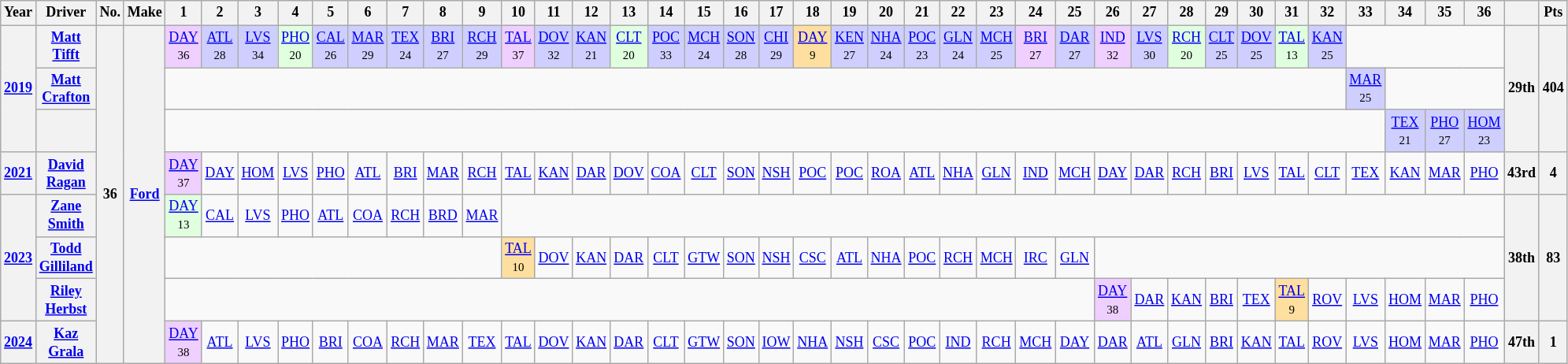<table class="wikitable" style="text-align:center; font-size:75%">
<tr>
<th>Year</th>
<th>Driver</th>
<th>No.</th>
<th>Make</th>
<th>1</th>
<th>2</th>
<th>3</th>
<th>4</th>
<th>5</th>
<th>6</th>
<th>7</th>
<th>8</th>
<th>9</th>
<th>10</th>
<th>11</th>
<th>12</th>
<th>13</th>
<th>14</th>
<th>15</th>
<th>16</th>
<th>17</th>
<th>18</th>
<th>19</th>
<th>20</th>
<th>21</th>
<th>22</th>
<th>23</th>
<th>24</th>
<th>25</th>
<th>26</th>
<th>27</th>
<th>28</th>
<th>29</th>
<th>30</th>
<th>31</th>
<th>32</th>
<th>33</th>
<th>34</th>
<th>35</th>
<th>36</th>
<th></th>
<th>Pts</th>
</tr>
<tr>
<th rowspan=3><a href='#'>2019</a></th>
<th><a href='#'>Matt Tifft</a></th>
<th rowspan="8">36</th>
<th rowspan="8"><a href='#'>Ford</a></th>
<td style="background:#EFCFFF;"><a href='#'>DAY</a><br><small>36</small></td>
<td style="background:#CFCFFF;"><a href='#'>ATL</a><br><small>28</small></td>
<td style="background:#CFCFFF;"><a href='#'>LVS</a><br><small>34</small></td>
<td style="background:#DFFFDF;"><a href='#'>PHO</a><br><small>20</small></td>
<td style="background:#CFCFFF;"><a href='#'>CAL</a><br><small>26</small></td>
<td style="background:#CFCFFF;"><a href='#'>MAR</a><br><small>29</small></td>
<td style="background:#CFCFFF;"><a href='#'>TEX</a><br><small>24</small></td>
<td style="background:#CFCFFF;"><a href='#'>BRI</a><br><small>27</small></td>
<td style="background:#CFCFFF;"><a href='#'>RCH</a><br><small>29</small></td>
<td style="background:#EFCFFF;"><a href='#'>TAL</a><br><small>37</small></td>
<td style="background:#CFCFFF;"><a href='#'>DOV</a><br><small>32</small></td>
<td style="background:#CFCFFF;"><a href='#'>KAN</a><br><small>21</small></td>
<td style="background:#DFFFDF;"><a href='#'>CLT</a><br><small>20</small></td>
<td style="background:#CFCFFF;"><a href='#'>POC</a><br><small>33</small></td>
<td style="background:#CFCFFF;"><a href='#'>MCH</a><br><small>24</small></td>
<td style="background:#CFCFFF;"><a href='#'>SON</a><br><small>28</small></td>
<td style="background:#CFCFFF;"><a href='#'>CHI</a><br><small>29</small></td>
<td style="background:#FFDF9F;"><a href='#'>DAY</a><br><small>9</small></td>
<td style="background:#CFCFFF;"><a href='#'>KEN</a><br><small>27</small></td>
<td style="background:#CFCFFF;"><a href='#'>NHA</a><br><small>24</small></td>
<td style="background:#CFCFFF;"><a href='#'>POC</a><br><small>23</small></td>
<td style="background:#CFCFFF;"><a href='#'>GLN</a><br><small>24</small></td>
<td style="background:#CFCFFF;"><a href='#'>MCH</a><br><small>25</small></td>
<td style="background:#EFCFFF;"><a href='#'>BRI</a><br><small>27</small></td>
<td style="background:#CFCFFF;"><a href='#'>DAR</a><br><small>27</small></td>
<td style="background:#EFCFFF;"><a href='#'>IND</a><br><small>32</small></td>
<td style="background:#CFCFFF;"><a href='#'>LVS</a><br><small>30</small></td>
<td style="background:#DFFFDF;"><a href='#'>RCH</a><br><small>20</small></td>
<td style="background:#CFCFFF;"><a href='#'>CLT</a><br><small>25</small></td>
<td style="background:#CFCFFF;"><a href='#'>DOV</a><br><small>25</small></td>
<td style="background:#DFFFDF;"><a href='#'>TAL</a><br><small>13</small></td>
<td style="background:#CFCFFF;"><a href='#'>KAN</a><br><small>25</small></td>
<td colspan=4></td>
<th rowspan=3>29th</th>
<th rowspan=3>404</th>
</tr>
<tr>
<th><a href='#'>Matt Crafton</a></th>
<td colspan=32></td>
<td style="background:#cfcfff;"><a href='#'>MAR</a><br><small>25</small></td>
<td colspan=3></td>
</tr>
<tr>
<th></th>
<td colspan=33></td>
<td style="background:#CFCFFF;"><a href='#'>TEX</a><br><small>21</small></td>
<td style="background:#CFCFFF;"><a href='#'>PHO</a><br><small>27</small></td>
<td style="background:#CFCFFF;"><a href='#'>HOM</a><br><small>23</small></td>
</tr>
<tr>
<th><a href='#'>2021</a></th>
<th><a href='#'>David Ragan</a></th>
<td style="background:#EFCFFF;"><a href='#'>DAY</a><br><small>37</small></td>
<td><a href='#'>DAY</a></td>
<td><a href='#'>HOM</a></td>
<td><a href='#'>LVS</a></td>
<td><a href='#'>PHO</a></td>
<td><a href='#'>ATL</a></td>
<td><a href='#'>BRI</a></td>
<td><a href='#'>MAR</a></td>
<td><a href='#'>RCH</a></td>
<td><a href='#'>TAL</a></td>
<td><a href='#'>KAN</a></td>
<td><a href='#'>DAR</a></td>
<td><a href='#'>DOV</a></td>
<td><a href='#'>COA</a></td>
<td><a href='#'>CLT</a></td>
<td><a href='#'>SON</a></td>
<td><a href='#'>NSH</a></td>
<td><a href='#'>POC</a></td>
<td><a href='#'>POC</a></td>
<td><a href='#'>ROA</a></td>
<td><a href='#'>ATL</a></td>
<td><a href='#'>NHA</a></td>
<td><a href='#'>GLN</a></td>
<td><a href='#'>IND</a></td>
<td><a href='#'>MCH</a></td>
<td><a href='#'>DAY</a></td>
<td><a href='#'>DAR</a></td>
<td><a href='#'>RCH</a></td>
<td><a href='#'>BRI</a></td>
<td><a href='#'>LVS</a></td>
<td><a href='#'>TAL</a></td>
<td><a href='#'>CLT</a></td>
<td><a href='#'>TEX</a></td>
<td><a href='#'>KAN</a></td>
<td><a href='#'>MAR</a></td>
<td><a href='#'>PHO</a></td>
<th>43rd</th>
<th>4</th>
</tr>
<tr>
<th rowspan="3"><a href='#'>2023</a></th>
<th><a href='#'>Zane Smith</a></th>
<td style="background:#DFFFDF;"><a href='#'>DAY</a><br><small>13</small></td>
<td><a href='#'>CAL</a></td>
<td><a href='#'>LVS</a></td>
<td><a href='#'>PHO</a></td>
<td><a href='#'>ATL</a></td>
<td><a href='#'>COA</a></td>
<td><a href='#'>RCH</a></td>
<td><a href='#'>BRD</a></td>
<td><a href='#'>MAR</a></td>
<td colspan=27></td>
<th rowspan="3">38th</th>
<th rowspan="3">83</th>
</tr>
<tr>
<th><a href='#'>Todd Gilliland</a></th>
<td colspan="9"></td>
<td style="background:#FFDF9F;"><a href='#'>TAL</a><br><small>10</small></td>
<td><a href='#'>DOV</a></td>
<td><a href='#'>KAN</a></td>
<td><a href='#'>DAR</a></td>
<td><a href='#'>CLT</a></td>
<td><a href='#'>GTW</a></td>
<td><a href='#'>SON</a></td>
<td><a href='#'>NSH</a></td>
<td><a href='#'>CSC</a></td>
<td><a href='#'>ATL</a></td>
<td><a href='#'>NHA</a></td>
<td><a href='#'>POC</a></td>
<td><a href='#'>RCH</a></td>
<td><a href='#'>MCH</a></td>
<td><a href='#'>IRC</a></td>
<td><a href='#'>GLN</a></td>
<td colspan=11></td>
</tr>
<tr>
<th><a href='#'>Riley Herbst</a></th>
<td colspan=25></td>
<td style="background:#EFCFFF;"><a href='#'>DAY</a><br><small>38</small></td>
<td><a href='#'>DAR</a></td>
<td><a href='#'>KAN</a></td>
<td><a href='#'>BRI</a></td>
<td><a href='#'>TEX</a></td>
<td style="background:#FFDF9F;"><a href='#'>TAL</a><br><small>9</small></td>
<td><a href='#'>ROV</a></td>
<td><a href='#'>LVS</a></td>
<td><a href='#'>HOM</a></td>
<td><a href='#'>MAR</a></td>
<td><a href='#'>PHO</a></td>
</tr>
<tr>
<th><a href='#'>2024</a></th>
<th><a href='#'>Kaz Grala</a></th>
<td style="background:#EFCFFF;"><a href='#'>DAY</a><br><small>38</small></td>
<td><a href='#'>ATL</a></td>
<td><a href='#'>LVS</a></td>
<td><a href='#'>PHO</a></td>
<td><a href='#'>BRI</a></td>
<td><a href='#'>COA</a></td>
<td><a href='#'>RCH</a></td>
<td><a href='#'>MAR</a></td>
<td><a href='#'>TEX</a></td>
<td><a href='#'>TAL</a></td>
<td><a href='#'>DOV</a></td>
<td><a href='#'>KAN</a></td>
<td><a href='#'>DAR</a></td>
<td><a href='#'>CLT</a></td>
<td><a href='#'>GTW</a></td>
<td><a href='#'>SON</a></td>
<td><a href='#'>IOW</a></td>
<td><a href='#'>NHA</a></td>
<td><a href='#'>NSH</a></td>
<td><a href='#'>CSC</a></td>
<td><a href='#'>POC</a></td>
<td><a href='#'>IND</a></td>
<td><a href='#'>RCH</a></td>
<td><a href='#'>MCH</a></td>
<td><a href='#'>DAY</a></td>
<td><a href='#'>DAR</a></td>
<td><a href='#'>ATL</a></td>
<td><a href='#'>GLN</a></td>
<td><a href='#'>BRI</a></td>
<td><a href='#'>KAN</a></td>
<td><a href='#'>TAL</a></td>
<td><a href='#'>ROV</a></td>
<td><a href='#'>LVS</a></td>
<td><a href='#'>HOM</a></td>
<td><a href='#'>MAR</a></td>
<td><a href='#'>PHO</a></td>
<th>47th</th>
<th>1</th>
</tr>
</table>
